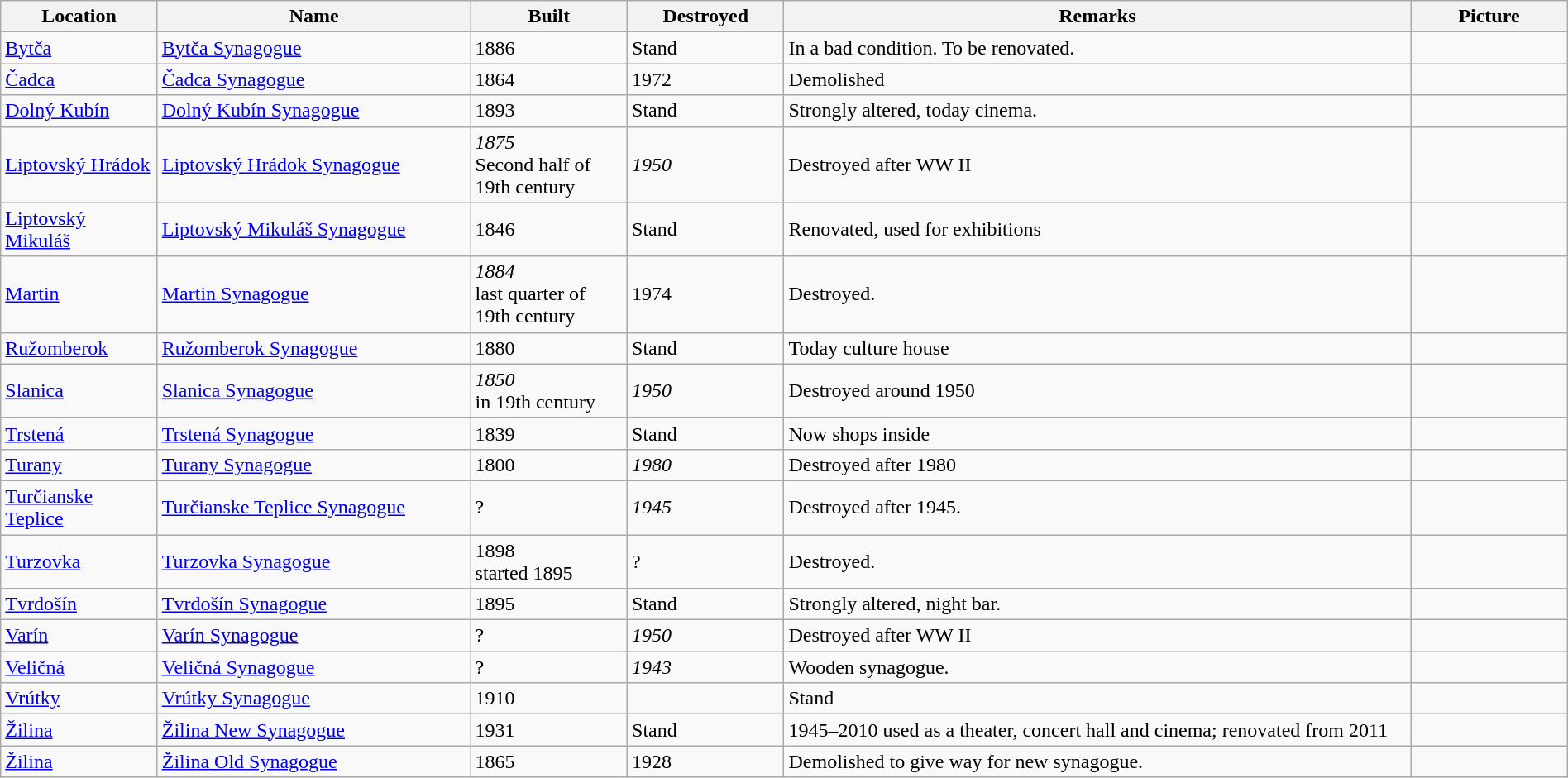<table class="wikitable sortable" width="100%">
<tr>
<th width="10%">Location</th>
<th width="20%">Name</th>
<th width="10%">Built</th>
<th width="10%">Destroyed</th>
<th width="40%" class="unsortable">Remarks</th>
<th width="10%" class="unsortable">Picture</th>
</tr>
<tr>
<td><a href='#'>Bytča</a></td>
<td><a href='#'>Bytča Synagogue</a></td>
<td>1886</td>
<td>Stand</td>
<td>In a bad condition. To be renovated.</td>
<td></td>
</tr>
<tr>
<td><a href='#'>Čadca</a></td>
<td><a href='#'>Čadca Synagogue</a></td>
<td>1864</td>
<td>1972</td>
<td>Demolished</td>
<td></td>
</tr>
<tr>
<td><a href='#'>Dolný Kubín</a></td>
<td><a href='#'>Dolný Kubín Synagogue</a></td>
<td>1893</td>
<td>Stand</td>
<td>Strongly altered, today cinema.</td>
<td></td>
</tr>
<tr>
<td><a href='#'>Liptovský Hrádok</a></td>
<td><a href='#'>Liptovský Hrádok Synagogue</a></td>
<td><em>1875</em><br>Second half of 19th century</td>
<td><em>1950</em></td>
<td>Destroyed after WW II</td>
<td></td>
</tr>
<tr>
<td><a href='#'>Liptovský Mikuláš</a></td>
<td><a href='#'>Liptovský Mikuláš Synagogue</a></td>
<td>1846</td>
<td>Stand</td>
<td>Renovated, used for exhibitions</td>
<td></td>
</tr>
<tr>
<td><a href='#'>Martin</a></td>
<td><a href='#'>Martin Synagogue</a></td>
<td><em>1884</em><br>last quarter of 19th century</td>
<td>1974</td>
<td>Destroyed.</td>
<td></td>
</tr>
<tr>
<td><a href='#'>Ružomberok</a></td>
<td><a href='#'>Ružomberok Synagogue</a></td>
<td>1880</td>
<td>Stand</td>
<td>Today culture house</td>
<td></td>
</tr>
<tr>
<td><a href='#'>Slanica</a></td>
<td><a href='#'>Slanica Synagogue</a></td>
<td><em>1850</em><br>in 19th century</td>
<td><em>1950</em></td>
<td>Destroyed around 1950</td>
<td></td>
</tr>
<tr>
<td><a href='#'>Trstená</a></td>
<td><a href='#'>Trstená Synagogue</a></td>
<td>1839</td>
<td>Stand</td>
<td>Now shops inside</td>
<td></td>
</tr>
<tr>
<td><a href='#'>Turany</a></td>
<td><a href='#'>Turany Synagogue</a></td>
<td>1800</td>
<td><em>1980</em></td>
<td>Destroyed after 1980</td>
<td></td>
</tr>
<tr>
<td><a href='#'>Turčianske Teplice</a></td>
<td><a href='#'>Turčianske Teplice Synagogue</a></td>
<td>?</td>
<td><em>1945</em></td>
<td>Destroyed after 1945.</td>
<td></td>
</tr>
<tr>
<td><a href='#'>Turzovka</a></td>
<td><a href='#'>Turzovka Synagogue</a></td>
<td>1898<br>started 1895</td>
<td>?</td>
<td>Destroyed.</td>
<td></td>
</tr>
<tr>
<td><a href='#'>Tvrdošín</a></td>
<td><a href='#'>Tvrdošín Synagogue</a></td>
<td>1895</td>
<td>Stand</td>
<td>Strongly altered, night bar.</td>
<td></td>
</tr>
<tr>
<td><a href='#'>Varín</a></td>
<td><a href='#'>Varín Synagogue</a></td>
<td>?</td>
<td><em>1950</em></td>
<td>Destroyed after WW II</td>
<td></td>
</tr>
<tr>
<td><a href='#'>Veličná</a></td>
<td><a href='#'>Veličná Synagogue</a></td>
<td>?</td>
<td><em>1943</em></td>
<td>Wooden synagogue.</td>
<td></td>
</tr>
<tr>
<td><a href='#'>Vrútky</a></td>
<td><a href='#'>Vrútky Synagogue</a></td>
<td>1910</td>
<td></td>
<td>Stand</td>
<td></td>
</tr>
<tr>
<td><a href='#'>Žilina</a></td>
<td><a href='#'>Žilina New Synagogue</a></td>
<td>1931</td>
<td>Stand</td>
<td>1945–2010 used as a theater, concert hall and cinema; renovated from 2011</td>
<td></td>
</tr>
<tr>
<td><a href='#'>Žilina</a></td>
<td><a href='#'>Žilina Old Synagogue</a></td>
<td>1865</td>
<td>1928</td>
<td>Demolished to give way for new synagogue.</td>
<td></td>
</tr>
</table>
